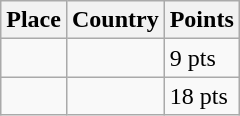<table class=wikitable>
<tr>
<th>Place</th>
<th>Country</th>
<th>Points</th>
</tr>
<tr>
<td align=center></td>
<td></td>
<td>9 pts</td>
</tr>
<tr>
<td align=center></td>
<td></td>
<td>18 pts</td>
</tr>
</table>
